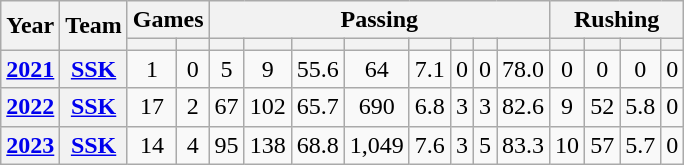<table class="wikitable" style="text-align:center;">
<tr>
<th rowspan="2">Year</th>
<th rowspan="2">Team</th>
<th colspan="2">Games</th>
<th colspan="8">Passing</th>
<th colspan="4">Rushing</th>
</tr>
<tr>
<th></th>
<th></th>
<th></th>
<th></th>
<th></th>
<th></th>
<th></th>
<th></th>
<th></th>
<th></th>
<th></th>
<th></th>
<th></th>
<th></th>
</tr>
<tr>
<th><a href='#'>2021</a></th>
<th><a href='#'>SSK</a></th>
<td>1</td>
<td>0</td>
<td>5</td>
<td>9</td>
<td>55.6</td>
<td>64</td>
<td>7.1</td>
<td>0</td>
<td>0</td>
<td>78.0</td>
<td>0</td>
<td>0</td>
<td>0</td>
<td>0</td>
</tr>
<tr>
<th><a href='#'>2022</a></th>
<th><a href='#'>SSK</a></th>
<td>17</td>
<td>2</td>
<td>67</td>
<td>102</td>
<td>65.7</td>
<td>690</td>
<td>6.8</td>
<td>3</td>
<td>3</td>
<td>82.6</td>
<td>9</td>
<td>52</td>
<td>5.8</td>
<td>0</td>
</tr>
<tr>
<th><a href='#'>2023</a></th>
<th><a href='#'>SSK</a></th>
<td>14</td>
<td>4</td>
<td>95</td>
<td>138</td>
<td>68.8</td>
<td>1,049</td>
<td>7.6</td>
<td>3</td>
<td>5</td>
<td>83.3</td>
<td>10</td>
<td>57</td>
<td>5.7</td>
<td>0</td>
</tr>
</table>
